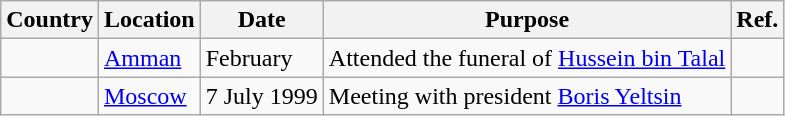<table class="wikitable">
<tr>
<th>Country</th>
<th>Location</th>
<th>Date</th>
<th>Purpose</th>
<th>Ref.</th>
</tr>
<tr>
<td></td>
<td><a href='#'>Amman</a></td>
<td>February</td>
<td>Attended the funeral of <a href='#'>Hussein bin Talal</a></td>
<td></td>
</tr>
<tr>
<td></td>
<td><a href='#'>Moscow</a></td>
<td>7 July 1999</td>
<td>Meeting with president <a href='#'>Boris Yeltsin</a></td>
<td></td>
</tr>
</table>
